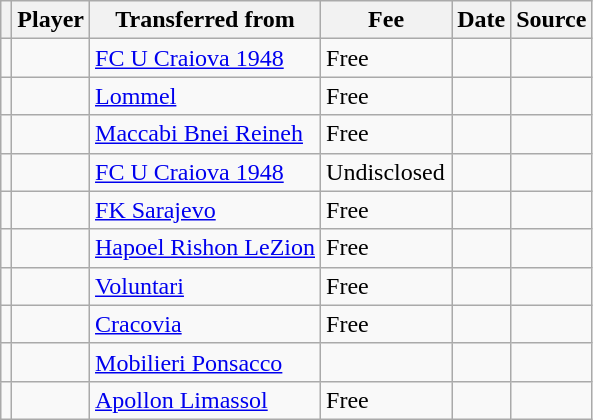<table class="wikitable plainrowheaders sortable">
<tr>
<th></th>
<th scope="col">Player</th>
<th>Transferred from</th>
<th style="width: 80px;">Fee</th>
<th scope="col">Date</th>
<th scope="col">Source</th>
</tr>
<tr>
<td align="center"></td>
<td> </td>
<td> <a href='#'>FC U Craiova 1948</a></td>
<td>Free</td>
<td></td>
<td></td>
</tr>
<tr>
<td align="center"></td>
<td> </td>
<td> <a href='#'>Lommel</a></td>
<td>Free</td>
<td></td>
<td></td>
</tr>
<tr>
<td align="center"></td>
<td> </td>
<td> <a href='#'>Maccabi Bnei Reineh</a></td>
<td>Free</td>
<td></td>
<td></td>
</tr>
<tr>
<td align="center"></td>
<td> </td>
<td> <a href='#'>FC U Craiova 1948</a></td>
<td>Undisclosed</td>
<td></td>
<td></td>
</tr>
<tr>
<td align="center"></td>
<td> </td>
<td> <a href='#'>FK Sarajevo</a></td>
<td>Free</td>
<td></td>
<td></td>
</tr>
<tr>
<td align="center"></td>
<td> </td>
<td> <a href='#'>Hapoel Rishon LeZion</a></td>
<td>Free</td>
<td></td>
<td></td>
</tr>
<tr>
<td align="center"></td>
<td> </td>
<td> <a href='#'>Voluntari</a></td>
<td>Free</td>
<td></td>
<td></td>
</tr>
<tr>
<td align="center"></td>
<td> </td>
<td> <a href='#'>Cracovia</a></td>
<td>Free</td>
<td></td>
<td></td>
</tr>
<tr>
<td align="center"></td>
<td> </td>
<td> <a href='#'>Mobilieri Ponsacco</a></td>
<td></td>
<td></td>
<td></td>
</tr>
<tr>
<td align="center"></td>
<td> </td>
<td> <a href='#'>Apollon Limassol</a></td>
<td>Free</td>
<td></td>
<td></td>
</tr>
</table>
